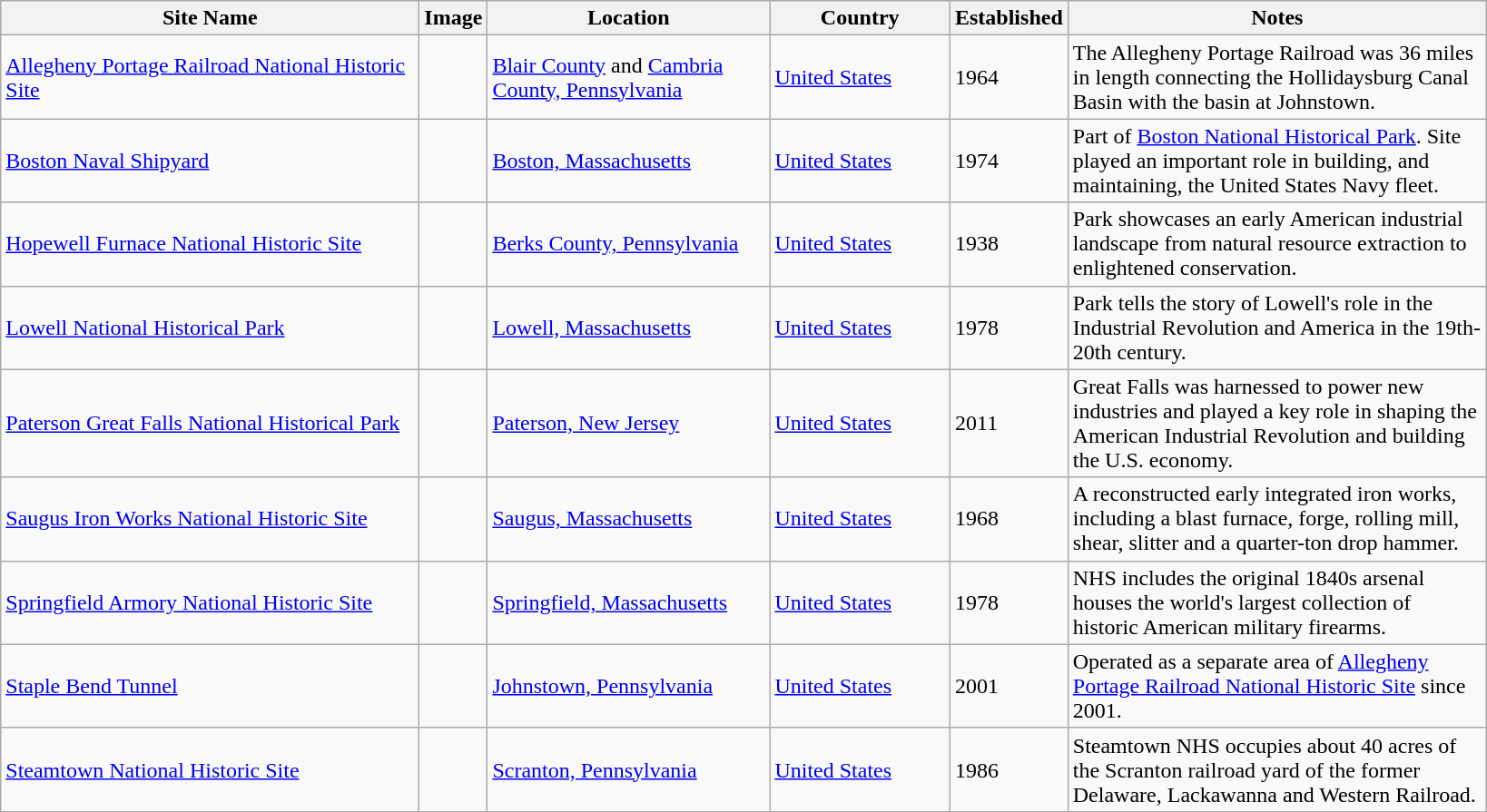<table class="wikitable" border="1">
<tr>
<th scope="col" width="300">Site Name</th>
<th>Image</th>
<th scope="col" width="200">Location</th>
<th scope="col" width="125">Country</th>
<th>Established</th>
<th scope="col" width="300">Notes</th>
</tr>
<tr>
<td><a href='#'>Allegheny Portage Railroad National Historic Site</a></td>
<td></td>
<td><a href='#'>Blair County</a> and <a href='#'>Cambria County, Pennsylvania</a></td>
<td><a href='#'>United States</a></td>
<td>1964</td>
<td>The Allegheny Portage Railroad was 36 miles in length connecting the Hollidaysburg Canal Basin with the basin at Johnstown.</td>
</tr>
<tr>
<td><a href='#'>Boston Naval Shipyard</a></td>
<td></td>
<td><a href='#'>Boston, Massachusetts</a></td>
<td><a href='#'>United States</a></td>
<td>1974</td>
<td>Part of <a href='#'>Boston National Historical Park</a>. Site played an important role in building, and maintaining, the United States Navy fleet.</td>
</tr>
<tr>
<td><a href='#'>Hopewell Furnace National Historic Site</a></td>
<td></td>
<td><a href='#'>Berks County, Pennsylvania</a></td>
<td><a href='#'>United States</a></td>
<td>1938</td>
<td>Park showcases an early American industrial landscape from natural resource extraction to enlightened conservation.</td>
</tr>
<tr>
<td><a href='#'>Lowell National Historical Park</a></td>
<td></td>
<td><a href='#'>Lowell, Massachusetts</a></td>
<td><a href='#'>United States</a></td>
<td>1978</td>
<td>Park tells the story of Lowell's role in the Industrial Revolution and America in the 19th-20th century.</td>
</tr>
<tr>
<td><a href='#'>Paterson Great Falls National Historical Park</a></td>
<td></td>
<td><a href='#'>Paterson, New Jersey</a></td>
<td><a href='#'>United States</a></td>
<td>2011</td>
<td>Great Falls was harnessed to power new industries and played a key role in shaping the American Industrial Revolution and building the U.S. economy.</td>
</tr>
<tr>
<td><a href='#'>Saugus Iron Works National Historic Site</a></td>
<td></td>
<td><a href='#'>Saugus, Massachusetts</a></td>
<td><a href='#'>United States</a></td>
<td>1968</td>
<td>A reconstructed early integrated iron works, including a blast furnace, forge, rolling mill, shear, slitter and a quarter-ton drop hammer.</td>
</tr>
<tr>
<td><a href='#'>Springfield Armory National Historic Site</a></td>
<td></td>
<td><a href='#'>Springfield, Massachusetts</a></td>
<td><a href='#'>United States</a></td>
<td>1978</td>
<td>NHS includes the original 1840s arsenal houses the world's largest collection of historic American military firearms.</td>
</tr>
<tr>
<td><a href='#'>Staple Bend Tunnel</a></td>
<td></td>
<td><a href='#'>Johnstown, Pennsylvania</a></td>
<td><a href='#'>United States</a></td>
<td>2001</td>
<td>Operated as a separate area of <a href='#'>Allegheny Portage Railroad National Historic Site</a> since 2001.</td>
</tr>
<tr>
<td><a href='#'>Steamtown National Historic Site</a></td>
<td></td>
<td><a href='#'>Scranton, Pennsylvania</a></td>
<td><a href='#'>United States</a></td>
<td>1986</td>
<td>Steamtown NHS occupies about 40 acres of the Scranton railroad yard of the former Delaware, Lackawanna and Western Railroad.</td>
</tr>
</table>
